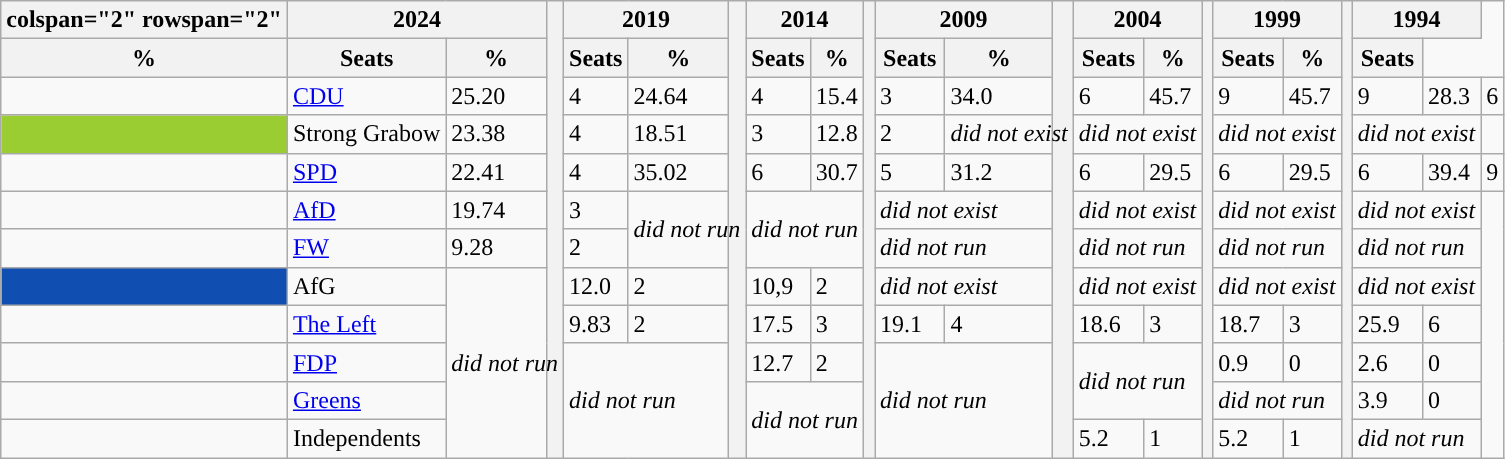<table class="wikitable">
<tr>
<th>colspan="2" rowspan="2" </th>
<th colspan="2">2024</th>
<th rowspan="13"></th>
<th colspan="2">2019</th>
<th rowspan="13"></th>
<th colspan="2">2014</th>
<th rowspan="12"></th>
<th colspan="2">2009</th>
<th rowspan="12"></th>
<th colspan="2">2004</th>
<th rowspan="12"></th>
<th colspan="2">1999</th>
<th rowspan="12"></th>
<th colspan="2">1994</th>
</tr>
<tr>
<th>%</th>
<th>Seats</th>
<th>%</th>
<th>Seats</th>
<th>%</th>
<th>Seats</th>
<th>%</th>
<th>Seats</th>
<th>%</th>
<th>Seats</th>
<th>%</th>
<th>Seats</th>
<th>%</th>
<th>Seats</th>
</tr>
<tr>
<td bgcolor=></td>
<td><a href='#'>CDU</a></td>
<td>25.20</td>
<td>4</td>
<td>24.64</td>
<td>4</td>
<td>15.4</td>
<td>3</td>
<td>34.0</td>
<td>6</td>
<td>45.7</td>
<td>9</td>
<td>45.7</td>
<td>9</td>
<td>28.3</td>
<td>6</td>
</tr>
<tr>
<td bgcolor=#9ACD32></td>
<td>Strong Grabow</td>
<td>23.38</td>
<td>4</td>
<td>18.51</td>
<td>3</td>
<td>12.8</td>
<td>2</td>
<td colspan="2"><em>did not exist</em></td>
<td colspan="2"><em>did not exist</em></td>
<td colspan="2"><em>did not exist</em></td>
<td colspan="2"><em>did not exist</em></td>
</tr>
<tr>
<td bgcolor=></td>
<td><a href='#'>SPD</a></td>
<td>22.41</td>
<td>4</td>
<td>35.02</td>
<td>6</td>
<td>30.7</td>
<td>5</td>
<td>31.2</td>
<td>6</td>
<td>29.5</td>
<td>6</td>
<td>29.5</td>
<td>6</td>
<td>39.4</td>
<td>9</td>
</tr>
<tr>
<td bgcolor=></td>
<td><a href='#'>AfD</a></td>
<td>19.74</td>
<td>3</td>
<td colspan="2" rowspan="2"><em>did not run</em></td>
<td colspan="2" rowspan="2"><em>did not run</em></td>
<td colspan="2"><em>did not exist</em></td>
<td colspan="2"><em>did not exist</em></td>
<td colspan="2"><em>did not exist</em></td>
<td colspan="2"><em>did not exist</em></td>
</tr>
<tr>
<td bgcolor=></td>
<td><a href='#'>FW</a></td>
<td>9.28</td>
<td>2</td>
<td colspan="2"><em>did not run</em></td>
<td colspan="2"><em>did not run</em></td>
<td colspan="2"><em>did not run</em></td>
<td colspan="2"><em>did not run</em></td>
</tr>
<tr>
<td bgcolor=#104EB2></td>
<td>AfG</td>
<td colspan="2" rowspan="5"><em>did not run</em></td>
<td>12.0</td>
<td>2</td>
<td>10,9</td>
<td>2</td>
<td colspan="2"><em>did not exist</em></td>
<td colspan="2"><em>did not exist</em></td>
<td colspan="2"><em>did not exist</em></td>
<td colspan="2"><em>did not exist</em></td>
</tr>
<tr>
<td bgcolor=></td>
<td><a href='#'>The Left</a></td>
<td>9.83</td>
<td>2</td>
<td>17.5</td>
<td>3</td>
<td>19.1</td>
<td>4</td>
<td>18.6</td>
<td>3</td>
<td>18.7</td>
<td>3</td>
<td>25.9</td>
<td>6</td>
</tr>
<tr>
<td bgcolor=></td>
<td><a href='#'>FDP</a></td>
<td colspan="2" rowspan="3"><em>did not run</em></td>
<td>12.7</td>
<td>2</td>
<td colspan="2" rowspan="3"><em>did not run</em></td>
<td colspan="2" rowspan="2"><em>did not run</em></td>
<td>0.9</td>
<td>0</td>
<td>2.6</td>
<td>0</td>
</tr>
<tr>
<td bgcolor=></td>
<td><a href='#'>Greens</a></td>
<td colspan="2" rowspan="2"><em>did not run</em></td>
<td colspan="2"><em>did not run</em></td>
<td>3.9</td>
<td>0</td>
</tr>
<tr>
<td></td>
<td>Independents</td>
<td>5.2</td>
<td>1</td>
<td>5.2</td>
<td>1</td>
<td colspan="2"><em>did not run</em></td>
</tr>
</table>
